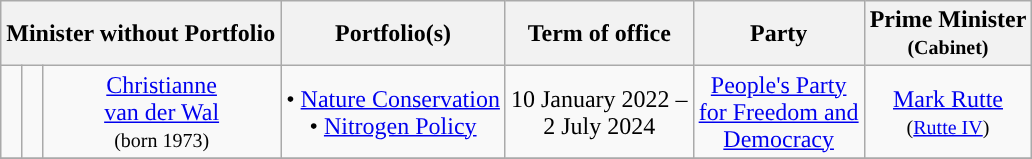<table class="wikitable" style="text-align:center">
<tr>
<th colspan=3>Minister without Portfolio</th>
<th>Portfolio(s)</th>
<th>Term of office</th>
<th>Party</th>
<th>Prime Minister <br> <small>(Cabinet)</small></th>
</tr>
<tr>
<td style="background:"></td>
<td></td>
<td><a href='#'>Christianne <br> van der Wal</a> <br> <small>(born 1973)</small></td>
<td>• <a href='#'>Nature Conservation</a> <br> • <a href='#'>Nitrogen Policy</a></td>
<td>10 January 2022 – <br> 2 July 2024</td>
<td><a href='#'>People's Party <br> for Freedom and <br> Democracy</a></td>
<td><a href='#'>Mark Rutte</a> <br> <small>(<a href='#'>Rutte IV</a>)</small> <br></td>
</tr>
<tr>
</tr>
</table>
